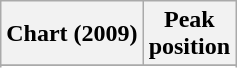<table class="wikitable sortable plainrowheaders" style="text-align:center;">
<tr>
<th scope="col">Chart (2009)</th>
<th scope="col">Peak<br>position</th>
</tr>
<tr>
</tr>
<tr>
</tr>
<tr>
</tr>
<tr>
</tr>
</table>
